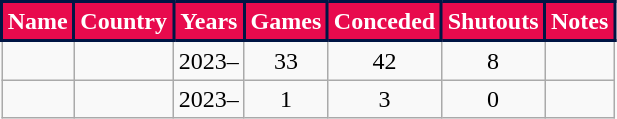<table class="wikitable sortable" style="text-align:center;">
<tr>
<th style="background:#E80A4D; color:#FFFFFF; border:2px solid #001544;" scope=col>Name</th>
<th style="background:#E80A4D; color:#FFFFFF; border:2px solid #001544;" scope=col>Country</th>
<th style="background:#E80A4D; color:#FFFFFF; border:2px solid #001544;" scope=col>Years</th>
<th style="background:#E80A4D; color:#FFFFFF; border:2px solid #001544;" scope=col>Games</th>
<th style="background:#E80A4D; color:#FFFFFF; border:2px solid #001544;" scope=col>Conceded</th>
<th style="background:#E80A4D; color:#FFFFFF; border:2px solid #001544;" scope=col>Shutouts</th>
<th style="background:#E80A4D; color:#FFFFFF; border:2px solid #001544;" scope=col class=unsortable>Notes</th>
</tr>
<tr>
<td align=left></td>
<td align=left></td>
<td>2023–</td>
<td>33</td>
<td>42</td>
<td>8</td>
<td></td>
</tr>
<tr>
<td align=left></td>
<td align=left></td>
<td>2023–</td>
<td>1</td>
<td>3</td>
<td>0</td>
<td></td>
</tr>
</table>
